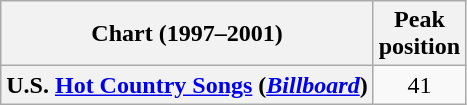<table class="wikitable plainrowheaders" style="text-align:center">
<tr>
<th>Chart (1997–2001)</th>
<th>Peak<br>position</th>
</tr>
<tr>
<th scope="row">U.S. <a href='#'>Hot Country Songs</a> (<em><a href='#'>Billboard</a></em>)</th>
<td>41</td>
</tr>
</table>
